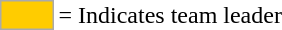<table>
<tr>
<td style="background-color:#FFCC00; border:1px solid #aaaaaa; width:2em;"></td>
<td>= Indicates team leader</td>
</tr>
</table>
